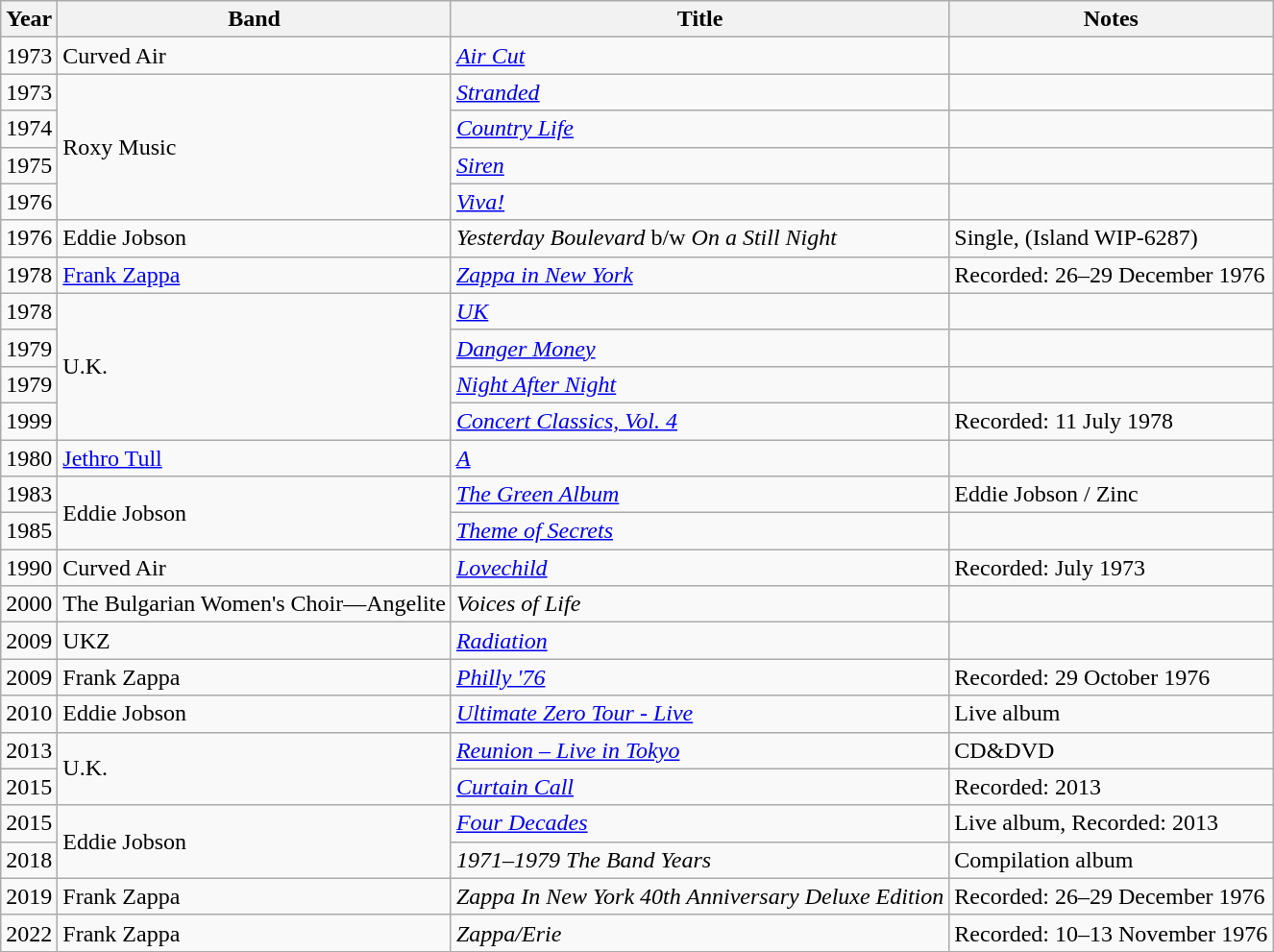<table class="wikitable sortable">
<tr>
<th>Year</th>
<th>Band</th>
<th>Title</th>
<th>Notes</th>
</tr>
<tr>
<td>1973</td>
<td>Curved Air</td>
<td><em><a href='#'>Air Cut</a></em></td>
<td></td>
</tr>
<tr>
<td>1973</td>
<td Rowspan=4>Roxy Music</td>
<td><em><a href='#'>Stranded</a></em></td>
<td></td>
</tr>
<tr>
<td>1974</td>
<td><em><a href='#'>Country Life</a></em></td>
<td></td>
</tr>
<tr>
<td>1975</td>
<td><em><a href='#'>Siren</a></em></td>
<td></td>
</tr>
<tr>
<td>1976</td>
<td><em><a href='#'>Viva!</a></em></td>
<td></td>
</tr>
<tr>
<td>1976</td>
<td>Eddie Jobson</td>
<td><em>Yesterday Boulevard</em> b/w <em>On a Still Night</em></td>
<td>Single, (Island WIP-6287)</td>
</tr>
<tr>
<td>1978</td>
<td><a href='#'>Frank Zappa</a></td>
<td><em><a href='#'>Zappa in New York</a></em></td>
<td>Recorded: 26–29 December 1976</td>
</tr>
<tr>
<td>1978</td>
<td Rowspan=4>U.K.</td>
<td><em><a href='#'>UK</a></em></td>
<td></td>
</tr>
<tr>
<td>1979</td>
<td><em><a href='#'>Danger Money</a></em></td>
<td></td>
</tr>
<tr>
<td>1979</td>
<td><em><a href='#'>Night After Night</a></em></td>
<td></td>
</tr>
<tr>
<td>1999</td>
<td><em><a href='#'>Concert Classics, Vol. 4</a></em></td>
<td>Recorded: 11 July 1978</td>
</tr>
<tr>
<td>1980</td>
<td><a href='#'>Jethro Tull</a></td>
<td><em><a href='#'>A</a></em></td>
<td></td>
</tr>
<tr>
<td>1983</td>
<td Rowspan=2>Eddie Jobson</td>
<td><em><a href='#'>The Green Album</a></em></td>
<td>Eddie Jobson / Zinc</td>
</tr>
<tr>
<td>1985</td>
<td><em><a href='#'>Theme of Secrets</a></em></td>
<td></td>
</tr>
<tr>
<td>1990</td>
<td>Curved Air</td>
<td><em><a href='#'>Lovechild</a></em></td>
<td>Recorded: July 1973</td>
</tr>
<tr>
<td>2000</td>
<td>The Bulgarian Women's Choir—Angelite</td>
<td><em>Voices of Life</em></td>
<td></td>
</tr>
<tr>
<td>2009</td>
<td>UKZ</td>
<td><em><a href='#'>Radiation</a></em></td>
<td></td>
</tr>
<tr>
<td>2009</td>
<td>Frank Zappa</td>
<td><em><a href='#'>Philly '76</a></em></td>
<td>Recorded: 29 October 1976</td>
</tr>
<tr>
<td>2010</td>
<td>Eddie Jobson</td>
<td><em><a href='#'>Ultimate Zero Tour - Live</a></em></td>
<td>Live album</td>
</tr>
<tr>
<td>2013</td>
<td Rowspan=2>U.K.</td>
<td><em><a href='#'>Reunion – Live in Tokyo</a></em></td>
<td>CD&DVD</td>
</tr>
<tr>
<td>2015</td>
<td><em><a href='#'>Curtain Call</a></em></td>
<td>Recorded: 2013</td>
</tr>
<tr>
<td>2015</td>
<td Rowspan=2>Eddie Jobson</td>
<td><em><a href='#'>Four Decades</a></em></td>
<td>Live album, Recorded: 2013</td>
</tr>
<tr>
<td>2018</td>
<td><em>1971–1979 The Band Years</em></td>
<td>Compilation album</td>
</tr>
<tr>
<td>2019</td>
<td>Frank Zappa</td>
<td><em>Zappa In New York 40th Anniversary Deluxe Edition</em></td>
<td>Recorded: 26–29 December 1976</td>
</tr>
<tr>
<td>2022</td>
<td>Frank Zappa</td>
<td><em>Zappa/Erie</em></td>
<td>Recorded: 10–13 November 1976</td>
</tr>
</table>
